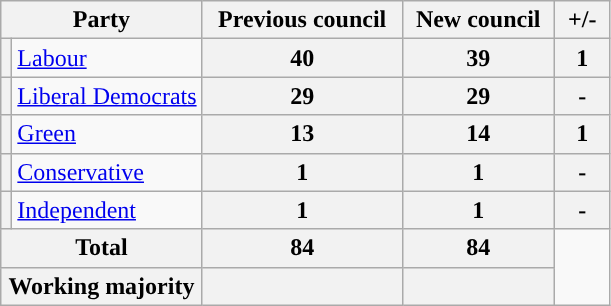<table class="wikitable">
<tr>
<th valign=top colspan="2" style="width: 100px">Party</th>
<th valign=top style="width: 126px">Previous council</th>
<th valign=top style="width: 94px">New council</th>
<th valign=top style="width: 30px">+/-</th>
</tr>
<tr>
<th style="background-color: "></th>
<td><a href='#'>Labour</a></td>
<th align=center>40</th>
<th align=center>39</th>
<th align=center>1</th>
</tr>
<tr>
<th style="background-color: "></th>
<td><a href='#'>Liberal Democrats</a></td>
<th align=center>29</th>
<th align=center>29</th>
<th align=center>-</th>
</tr>
<tr>
<th style="background-color: "></th>
<td><a href='#'>Green</a></td>
<th align=center>13</th>
<th align=center>14</th>
<th align=center>1</th>
</tr>
<tr>
<th style="background-color: "></th>
<td><a href='#'>Conservative</a></td>
<th align=center>1</th>
<th align=center>1</th>
<th align=center>-</th>
</tr>
<tr>
<th style="background-color: "></th>
<td><a href='#'>Independent</a></td>
<th align=center>1</th>
<th align=center>1</th>
<th align=center>-</th>
</tr>
<tr>
<th colspan=2>Total</th>
<th style="text-align: center">84</th>
<th style="text-align: center">84</th>
</tr>
<tr>
<th colspan=2>Working majority</th>
<th></th>
<th></th>
</tr>
</table>
